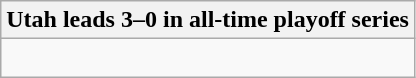<table class="wikitable collapsible collapsed">
<tr>
<th>Utah leads 3–0 in all-time playoff series</th>
</tr>
<tr>
<td><br>

</td>
</tr>
</table>
